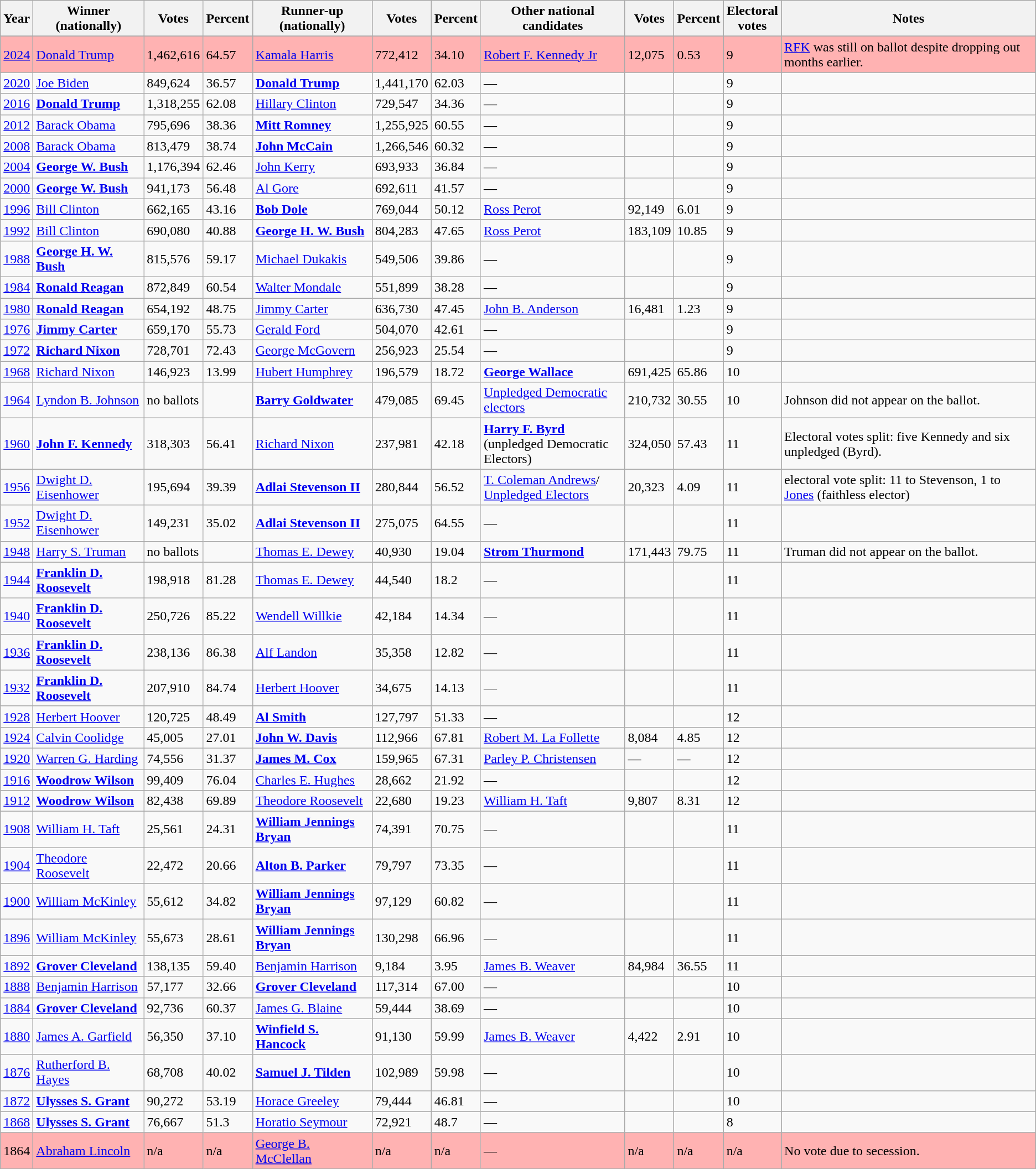<table class="wikitable sortable">
<tr>
<th data-sort-type="number">Year</th>
<th>Winner (nationally)</th>
<th data-sort-type="number">Votes</th>
<th data-sort-type="number">Percent</th>
<th>Runner-up (nationally)</th>
<th data-sort-type="number">Votes</th>
<th data-sort-type="number">Percent</th>
<th>Other national<br>candidates</th>
<th data-sort-type="number">Votes</th>
<th data-sort-type="number">Percent</th>
<th data-sort-type="number">Electoral<br>votes</th>
<th class="unsortable">Notes</th>
</tr>
<tr>
</tr>
<tr style="background:#FFB2B2">
<td><a href='#'>2024</a></td>
<td><a href='#'>Donald Trump</a></td>
<td>1,462,616</td>
<td>64.57</td>
<td><a href='#'>Kamala Harris</a></td>
<td>772,412</td>
<td>34.10</td>
<td><a href='#'>Robert F. Kennedy Jr</a></td>
<td>12,075</td>
<td>0.53</td>
<td>9</td>
<td><a href='#'>RFK</a> was still on ballot despite dropping out months earlier.</td>
</tr>
<tr>
<td><a href='#'>2020</a></td>
<td><a href='#'>Joe Biden</a></td>
<td>849,624</td>
<td>36.57</td>
<td><strong><a href='#'>Donald Trump</a></strong></td>
<td>1,441,170</td>
<td>62.03</td>
<td>—</td>
<td></td>
<td></td>
<td>9</td>
<td></td>
</tr>
<tr>
<td><a href='#'>2016</a></td>
<td><strong><a href='#'>Donald Trump</a></strong></td>
<td>1,318,255</td>
<td>62.08</td>
<td><a href='#'>Hillary Clinton</a></td>
<td>729,547</td>
<td>34.36</td>
<td>—</td>
<td></td>
<td></td>
<td>9</td>
<td></td>
</tr>
<tr>
<td><a href='#'>2012</a></td>
<td><a href='#'>Barack Obama</a></td>
<td>795,696</td>
<td>38.36</td>
<td><strong><a href='#'>Mitt Romney</a></strong></td>
<td>1,255,925</td>
<td>60.55</td>
<td>—</td>
<td></td>
<td></td>
<td>9</td>
<td></td>
</tr>
<tr>
<td><a href='#'>2008</a></td>
<td><a href='#'>Barack Obama</a></td>
<td>813,479</td>
<td>38.74</td>
<td><strong><a href='#'>John McCain</a></strong></td>
<td>1,266,546</td>
<td>60.32</td>
<td>—</td>
<td></td>
<td></td>
<td>9</td>
<td></td>
</tr>
<tr>
<td><a href='#'>2004</a></td>
<td><strong><a href='#'>George W. Bush</a></strong></td>
<td>1,176,394</td>
<td>62.46</td>
<td><a href='#'>John Kerry</a></td>
<td>693,933</td>
<td>36.84</td>
<td>—</td>
<td></td>
<td></td>
<td>9</td>
<td></td>
</tr>
<tr>
<td><a href='#'>2000</a></td>
<td><strong><a href='#'>George W. Bush</a></strong></td>
<td>941,173</td>
<td>56.48</td>
<td><a href='#'>Al Gore</a></td>
<td>692,611</td>
<td>41.57</td>
<td>—</td>
<td></td>
<td></td>
<td>9</td>
<td></td>
</tr>
<tr>
<td><a href='#'>1996</a></td>
<td><a href='#'>Bill Clinton</a></td>
<td>662,165</td>
<td>43.16</td>
<td><strong><a href='#'>Bob Dole</a></strong></td>
<td>769,044</td>
<td>50.12</td>
<td><a href='#'>Ross Perot</a></td>
<td>92,149</td>
<td>6.01</td>
<td>9</td>
<td></td>
</tr>
<tr>
<td><a href='#'>1992</a></td>
<td><a href='#'>Bill Clinton</a></td>
<td>690,080</td>
<td>40.88</td>
<td><strong><a href='#'>George H. W. Bush</a></strong></td>
<td>804,283</td>
<td>47.65</td>
<td><a href='#'>Ross Perot</a></td>
<td>183,109</td>
<td>10.85</td>
<td>9</td>
<td></td>
</tr>
<tr>
<td><a href='#'>1988</a></td>
<td><strong><a href='#'>George H. W. Bush</a></strong></td>
<td>815,576</td>
<td>59.17</td>
<td><a href='#'>Michael Dukakis</a></td>
<td>549,506</td>
<td>39.86</td>
<td>—</td>
<td></td>
<td></td>
<td>9</td>
<td></td>
</tr>
<tr>
<td><a href='#'>1984</a></td>
<td><strong><a href='#'>Ronald Reagan</a></strong></td>
<td>872,849</td>
<td>60.54</td>
<td><a href='#'>Walter Mondale</a></td>
<td>551,899</td>
<td>38.28</td>
<td>—</td>
<td></td>
<td></td>
<td>9</td>
<td></td>
</tr>
<tr>
<td><a href='#'>1980</a></td>
<td><strong><a href='#'>Ronald Reagan</a></strong></td>
<td>654,192</td>
<td>48.75</td>
<td><a href='#'>Jimmy Carter</a></td>
<td>636,730</td>
<td>47.45</td>
<td><a href='#'>John B. Anderson</a></td>
<td>16,481</td>
<td>1.23</td>
<td>9</td>
<td></td>
</tr>
<tr>
<td><a href='#'>1976</a></td>
<td><strong><a href='#'>Jimmy Carter</a></strong></td>
<td>659,170</td>
<td>55.73</td>
<td><a href='#'>Gerald Ford</a></td>
<td>504,070</td>
<td>42.61</td>
<td>—</td>
<td></td>
<td></td>
<td>9</td>
<td></td>
</tr>
<tr>
<td><a href='#'>1972</a></td>
<td><strong><a href='#'>Richard Nixon</a></strong></td>
<td>728,701</td>
<td>72.43</td>
<td><a href='#'>George McGovern</a></td>
<td>256,923</td>
<td>25.54</td>
<td>—</td>
<td></td>
<td></td>
<td>9</td>
<td></td>
</tr>
<tr>
<td><a href='#'>1968</a></td>
<td><a href='#'>Richard Nixon</a></td>
<td>146,923</td>
<td>13.99</td>
<td><a href='#'>Hubert Humphrey</a></td>
<td>196,579</td>
<td>18.72</td>
<td><strong><a href='#'>George Wallace</a></strong></td>
<td>691,425</td>
<td>65.86</td>
<td>10</td>
<td></td>
</tr>
<tr>
<td><a href='#'>1964</a></td>
<td><a href='#'>Lyndon B. Johnson</a></td>
<td>no ballots</td>
<td></td>
<td><strong><a href='#'>Barry Goldwater</a></strong></td>
<td>479,085</td>
<td>69.45</td>
<td><a href='#'>Unpledged Democratic electors</a></td>
<td>210,732</td>
<td>30.55</td>
<td>10</td>
<td>Johnson did not appear on the ballot.</td>
</tr>
<tr>
<td><a href='#'>1960</a></td>
<td><strong><a href='#'>John F. Kennedy</a></strong></td>
<td>318,303</td>
<td>56.41</td>
<td><a href='#'>Richard Nixon</a></td>
<td>237,981</td>
<td>42.18</td>
<td><strong><a href='#'>Harry F. Byrd</a></strong><br>(unpledged Democratic Electors)</td>
<td>324,050</td>
<td>57.43</td>
<td>11</td>
<td>Electoral votes split: five Kennedy and six unpledged (Byrd).</td>
</tr>
<tr>
<td><a href='#'>1956</a></td>
<td><a href='#'>Dwight D. Eisenhower</a></td>
<td>195,694</td>
<td>39.39</td>
<td><strong><a href='#'>Adlai Stevenson II</a></strong></td>
<td>280,844</td>
<td>56.52</td>
<td><a href='#'>T. Coleman Andrews</a>/<br><a href='#'>Unpledged Electors</a></td>
<td>20,323</td>
<td>4.09</td>
<td>11</td>
<td>electoral vote split: 11 to Stevenson, 1 to <a href='#'>Jones</a> (faithless elector)</td>
</tr>
<tr>
<td><a href='#'>1952</a></td>
<td><a href='#'>Dwight D. Eisenhower</a></td>
<td>149,231</td>
<td>35.02</td>
<td><strong><a href='#'>Adlai Stevenson II</a></strong></td>
<td>275,075</td>
<td>64.55</td>
<td>—</td>
<td></td>
<td></td>
<td>11</td>
<td></td>
</tr>
<tr>
<td><a href='#'>1948</a></td>
<td><a href='#'>Harry S. Truman</a></td>
<td>no ballots</td>
<td></td>
<td><a href='#'>Thomas E. Dewey</a></td>
<td>40,930</td>
<td>19.04</td>
<td><strong><a href='#'>Strom Thurmond</a></strong></td>
<td>171,443</td>
<td>79.75</td>
<td>11</td>
<td>Truman did not appear on the ballot.</td>
</tr>
<tr>
<td><a href='#'>1944</a></td>
<td><strong><a href='#'>Franklin D. Roosevelt</a></strong></td>
<td>198,918</td>
<td>81.28</td>
<td><a href='#'>Thomas E. Dewey</a></td>
<td>44,540</td>
<td>18.2</td>
<td>—</td>
<td></td>
<td></td>
<td>11</td>
<td></td>
</tr>
<tr>
<td><a href='#'>1940</a></td>
<td><strong><a href='#'>Franklin D. Roosevelt</a></strong></td>
<td>250,726</td>
<td>85.22</td>
<td><a href='#'>Wendell Willkie</a></td>
<td>42,184</td>
<td>14.34</td>
<td>—</td>
<td></td>
<td></td>
<td>11</td>
<td></td>
</tr>
<tr>
<td><a href='#'>1936</a></td>
<td><strong><a href='#'>Franklin D. Roosevelt</a></strong></td>
<td>238,136</td>
<td>86.38</td>
<td><a href='#'>Alf Landon</a></td>
<td>35,358</td>
<td>12.82</td>
<td>—</td>
<td></td>
<td></td>
<td>11</td>
<td></td>
</tr>
<tr>
<td><a href='#'>1932</a></td>
<td><strong><a href='#'>Franklin D. Roosevelt</a></strong></td>
<td>207,910</td>
<td>84.74</td>
<td><a href='#'>Herbert Hoover</a></td>
<td>34,675</td>
<td>14.13</td>
<td>—</td>
<td></td>
<td></td>
<td>11</td>
<td></td>
</tr>
<tr>
<td><a href='#'>1928</a></td>
<td><a href='#'>Herbert Hoover</a></td>
<td>120,725</td>
<td>48.49</td>
<td><strong><a href='#'>Al Smith</a></strong></td>
<td>127,797</td>
<td>51.33</td>
<td>—</td>
<td></td>
<td></td>
<td>12</td>
<td></td>
</tr>
<tr>
<td><a href='#'>1924</a></td>
<td><a href='#'>Calvin Coolidge</a></td>
<td>45,005</td>
<td>27.01</td>
<td><strong><a href='#'>John W. Davis</a></strong></td>
<td>112,966</td>
<td>67.81</td>
<td><a href='#'>Robert M. La Follette</a></td>
<td>8,084</td>
<td>4.85</td>
<td>12</td>
<td></td>
</tr>
<tr>
<td><a href='#'>1920</a></td>
<td><a href='#'>Warren G. Harding</a></td>
<td>74,556</td>
<td>31.37</td>
<td><strong><a href='#'>James M. Cox</a></strong></td>
<td>159,965</td>
<td>67.31</td>
<td><a href='#'>Parley P. Christensen</a></td>
<td>—</td>
<td>—</td>
<td>12</td>
<td></td>
</tr>
<tr>
<td><a href='#'>1916</a></td>
<td><strong><a href='#'>Woodrow Wilson</a></strong></td>
<td>99,409</td>
<td>76.04</td>
<td><a href='#'>Charles E. Hughes</a></td>
<td>28,662</td>
<td>21.92</td>
<td>—</td>
<td></td>
<td></td>
<td>12</td>
<td></td>
</tr>
<tr>
<td><a href='#'>1912</a></td>
<td><strong><a href='#'>Woodrow Wilson</a></strong></td>
<td>82,438</td>
<td>69.89</td>
<td><a href='#'>Theodore Roosevelt</a></td>
<td>22,680</td>
<td>19.23</td>
<td><a href='#'>William H. Taft</a></td>
<td>9,807</td>
<td>8.31</td>
<td>12</td>
<td></td>
</tr>
<tr>
<td><a href='#'>1908</a></td>
<td><a href='#'>William H. Taft</a></td>
<td>25,561</td>
<td>24.31</td>
<td><strong><a href='#'>William Jennings Bryan</a></strong></td>
<td>74,391</td>
<td>70.75</td>
<td>—</td>
<td></td>
<td></td>
<td>11</td>
<td></td>
</tr>
<tr>
<td><a href='#'>1904</a></td>
<td><a href='#'>Theodore Roosevelt</a></td>
<td>22,472</td>
<td>20.66</td>
<td><strong><a href='#'>Alton B. Parker</a></strong></td>
<td>79,797</td>
<td>73.35</td>
<td>—</td>
<td></td>
<td></td>
<td>11</td>
<td></td>
</tr>
<tr>
<td><a href='#'>1900</a></td>
<td><a href='#'>William McKinley</a></td>
<td>55,612</td>
<td>34.82</td>
<td><strong><a href='#'>William Jennings Bryan</a></strong></td>
<td>97,129</td>
<td>60.82</td>
<td>—</td>
<td></td>
<td></td>
<td>11</td>
<td></td>
</tr>
<tr>
<td><a href='#'>1896</a></td>
<td><a href='#'>William McKinley</a></td>
<td>55,673</td>
<td>28.61</td>
<td><strong><a href='#'>William Jennings Bryan</a></strong></td>
<td>130,298</td>
<td>66.96</td>
<td>—</td>
<td></td>
<td></td>
<td>11</td>
<td></td>
</tr>
<tr>
<td><a href='#'>1892</a></td>
<td><strong><a href='#'>Grover Cleveland</a></strong></td>
<td>138,135</td>
<td>59.40</td>
<td><a href='#'>Benjamin Harrison</a></td>
<td>9,184</td>
<td>3.95</td>
<td><a href='#'>James B. Weaver</a></td>
<td>84,984</td>
<td>36.55</td>
<td>11</td>
<td></td>
</tr>
<tr>
<td><a href='#'>1888</a></td>
<td><a href='#'>Benjamin Harrison</a></td>
<td>57,177</td>
<td>32.66</td>
<td><strong><a href='#'>Grover Cleveland</a></strong></td>
<td>117,314</td>
<td>67.00</td>
<td>—</td>
<td></td>
<td></td>
<td>10</td>
<td></td>
</tr>
<tr>
<td><a href='#'>1884</a></td>
<td><strong><a href='#'>Grover Cleveland</a></strong></td>
<td>92,736</td>
<td>60.37</td>
<td><a href='#'>James G. Blaine</a></td>
<td>59,444</td>
<td>38.69</td>
<td>—</td>
<td></td>
<td></td>
<td>10</td>
<td></td>
</tr>
<tr>
<td><a href='#'>1880</a></td>
<td><a href='#'>James A. Garfield</a></td>
<td>56,350</td>
<td>37.10</td>
<td><strong><a href='#'>Winfield S. Hancock</a></strong></td>
<td>91,130</td>
<td>59.99</td>
<td><a href='#'>James B. Weaver</a></td>
<td>4,422</td>
<td>2.91</td>
<td>10</td>
<td></td>
</tr>
<tr>
<td><a href='#'>1876</a></td>
<td><a href='#'>Rutherford B. Hayes</a></td>
<td>68,708</td>
<td>40.02</td>
<td><strong><a href='#'>Samuel J. Tilden</a></strong></td>
<td>102,989</td>
<td>59.98</td>
<td>—</td>
<td></td>
<td></td>
<td>10</td>
<td></td>
</tr>
<tr>
<td><a href='#'>1872</a></td>
<td><strong><a href='#'>Ulysses S. Grant</a></strong></td>
<td>90,272</td>
<td>53.19</td>
<td><a href='#'>Horace Greeley</a></td>
<td>79,444</td>
<td>46.81</td>
<td>—</td>
<td></td>
<td></td>
<td>10</td>
<td></td>
</tr>
<tr>
<td><a href='#'>1868</a></td>
<td><strong><a href='#'>Ulysses S. Grant</a></strong></td>
<td>76,667</td>
<td>51.3</td>
<td><a href='#'>Horatio Seymour</a></td>
<td>72,921</td>
<td>48.7</td>
<td>—</td>
<td></td>
<td></td>
<td>8</td>
<td></td>
</tr>
<tr style="background:#FFB2B2">
<td>1864</td>
<td><a href='#'>Abraham Lincoln</a></td>
<td>n/a</td>
<td>n/a</td>
<td><a href='#'>George B. McClellan</a></td>
<td>n/a</td>
<td>n/a</td>
<td>—</td>
<td>n/a</td>
<td>n/a</td>
<td>n/a</td>
<td>No vote due to secession.</td>
</tr>
</table>
